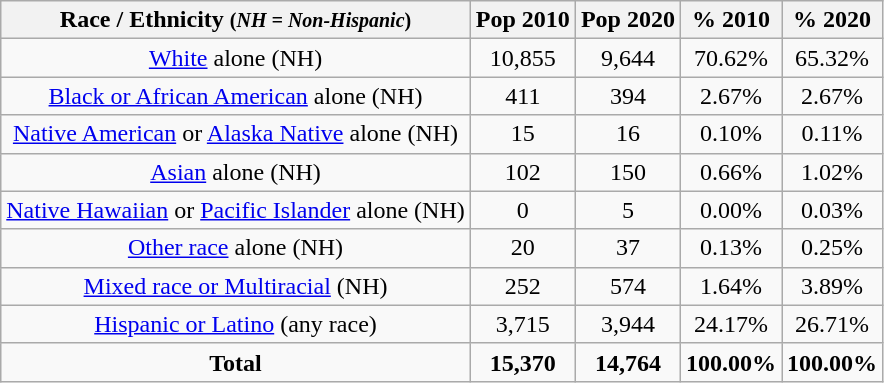<table class="wikitable" style="text-align:center;">
<tr>
<th>Race / Ethnicity <small>(<em>NH = Non-Hispanic</em>)</small></th>
<th>Pop 2010</th>
<th>Pop 2020</th>
<th>% 2010</th>
<th>% 2020</th>
</tr>
<tr>
<td><a href='#'>White</a> alone (NH)</td>
<td>10,855</td>
<td>9,644</td>
<td>70.62%</td>
<td>65.32%</td>
</tr>
<tr>
<td><a href='#'>Black or African American</a> alone (NH)</td>
<td>411</td>
<td>394</td>
<td>2.67%</td>
<td>2.67%</td>
</tr>
<tr>
<td><a href='#'>Native American</a> or <a href='#'>Alaska Native</a> alone (NH)</td>
<td>15</td>
<td>16</td>
<td>0.10%</td>
<td>0.11%</td>
</tr>
<tr>
<td><a href='#'>Asian</a> alone (NH)</td>
<td>102</td>
<td>150</td>
<td>0.66%</td>
<td>1.02%</td>
</tr>
<tr>
<td><a href='#'>Native Hawaiian</a> or <a href='#'>Pacific Islander</a> alone (NH)</td>
<td>0</td>
<td>5</td>
<td>0.00%</td>
<td>0.03%</td>
</tr>
<tr>
<td><a href='#'>Other race</a> alone (NH)</td>
<td>20</td>
<td>37</td>
<td>0.13%</td>
<td>0.25%</td>
</tr>
<tr>
<td><a href='#'>Mixed race or Multiracial</a> (NH)</td>
<td>252</td>
<td>574</td>
<td>1.64%</td>
<td>3.89%</td>
</tr>
<tr>
<td><a href='#'>Hispanic or Latino</a> (any race)</td>
<td>3,715</td>
<td>3,944</td>
<td>24.17%</td>
<td>26.71%</td>
</tr>
<tr>
<td><strong>Total</strong></td>
<td><strong>15,370</strong></td>
<td><strong>14,764</strong></td>
<td><strong>100.00%</strong></td>
<td><strong>100.00%</strong></td>
</tr>
</table>
